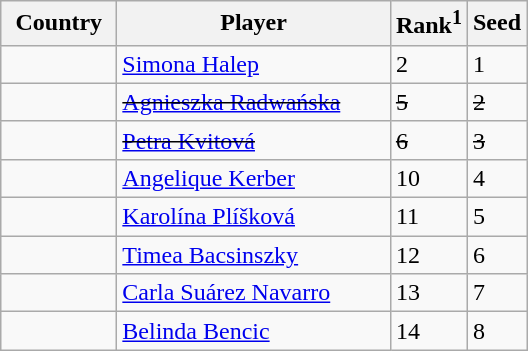<table class="sortable wikitable">
<tr>
<th width=70>Country</th>
<th width=175>Player</th>
<th>Rank<sup>1</sup></th>
<th>Seed</th>
</tr>
<tr>
<td></td>
<td><a href='#'>Simona Halep</a></td>
<td>2</td>
<td>1</td>
</tr>
<tr>
<td><s></s></td>
<td><s><a href='#'>Agnieszka Radwańska</a></s></td>
<td><s>5</s></td>
<td><s>2</s></td>
</tr>
<tr>
<td><s></s></td>
<td><s><a href='#'>Petra Kvitová</a></s></td>
<td><s>6</s></td>
<td><s>3</s></td>
</tr>
<tr>
<td></td>
<td><a href='#'>Angelique Kerber</a></td>
<td>10</td>
<td>4</td>
</tr>
<tr>
<td></td>
<td><a href='#'>Karolína Plíšková</a></td>
<td>11</td>
<td>5</td>
</tr>
<tr>
<td></td>
<td><a href='#'>Timea Bacsinszky</a></td>
<td>12</td>
<td>6</td>
</tr>
<tr>
<td></td>
<td><a href='#'>Carla Suárez Navarro</a></td>
<td>13</td>
<td>7</td>
</tr>
<tr>
<td></td>
<td><a href='#'>Belinda Bencic</a></td>
<td>14</td>
<td>8</td>
</tr>
</table>
